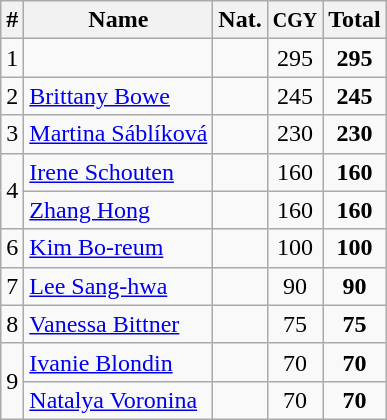<table class="wikitable" style="text-align:center;">
<tr>
<th>#</th>
<th>Name</th>
<th>Nat.</th>
<th><small>CGY</small></th>
<th>Total</th>
</tr>
<tr>
<td>1</td>
<td align=left></td>
<td></td>
<td>295</td>
<td><strong>295</strong></td>
</tr>
<tr>
<td>2</td>
<td align=left><a href='#'>Brittany Bowe</a></td>
<td></td>
<td>245</td>
<td><strong>245</strong></td>
</tr>
<tr>
<td>3</td>
<td align=left><a href='#'>Martina Sáblíková</a></td>
<td></td>
<td>230</td>
<td><strong>230</strong></td>
</tr>
<tr>
<td rowspan=2>4</td>
<td align=left><a href='#'>Irene Schouten</a></td>
<td></td>
<td>160</td>
<td><strong>160</strong></td>
</tr>
<tr>
<td align=left><a href='#'>Zhang Hong</a></td>
<td></td>
<td>160</td>
<td><strong>160</strong></td>
</tr>
<tr>
<td>6</td>
<td align=left><a href='#'>Kim Bo-reum</a></td>
<td></td>
<td>100</td>
<td><strong>100</strong></td>
</tr>
<tr>
<td>7</td>
<td align=left><a href='#'>Lee Sang-hwa</a></td>
<td></td>
<td>90</td>
<td><strong>90</strong></td>
</tr>
<tr>
<td>8</td>
<td align=left><a href='#'>Vanessa Bittner</a></td>
<td></td>
<td>75</td>
<td><strong>75</strong></td>
</tr>
<tr>
<td rowspan=2>9</td>
<td align=left><a href='#'>Ivanie Blondin</a></td>
<td></td>
<td>70</td>
<td><strong>70</strong></td>
</tr>
<tr>
<td align=left><a href='#'>Natalya Voronina</a></td>
<td></td>
<td>70</td>
<td><strong>70</strong></td>
</tr>
</table>
